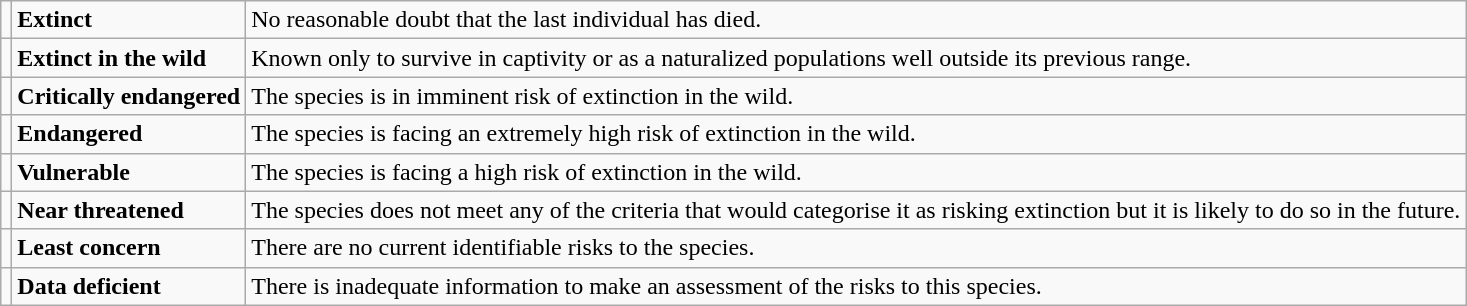<table class="wikitable" style="text-align:left">
<tr>
<td></td>
<td><strong>Extinct</strong></td>
<td>No reasonable doubt that the last individual has died.</td>
</tr>
<tr>
<td></td>
<td><strong>Extinct in the wild</strong></td>
<td>Known only to survive in captivity or as a naturalized populations well outside its previous range.</td>
</tr>
<tr>
<td></td>
<td><strong>Critically endangered</strong></td>
<td>The species is in imminent risk of extinction in the wild.</td>
</tr>
<tr>
<td></td>
<td><strong>Endangered</strong></td>
<td>The species is facing an extremely high risk of extinction in the wild.</td>
</tr>
<tr>
<td></td>
<td><strong>Vulnerable</strong></td>
<td>The species is facing a high risk of extinction in the wild.</td>
</tr>
<tr>
<td></td>
<td><strong>Near threatened</strong></td>
<td>The species does not meet any of the criteria that would categorise it as risking extinction but it is likely to do so in the future.</td>
</tr>
<tr>
<td></td>
<td><strong>Least concern</strong></td>
<td>There are no current identifiable risks to the species.</td>
</tr>
<tr>
<td></td>
<td><strong>Data deficient</strong></td>
<td>There is inadequate information to make an assessment of the risks to this species.</td>
</tr>
</table>
